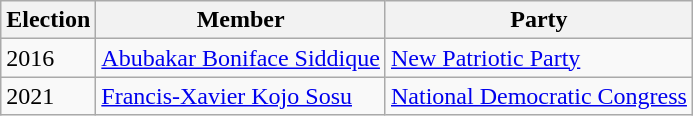<table class="wikitable">
<tr>
<th>Election</th>
<th>Member</th>
<th>Party</th>
</tr>
<tr>
<td>2016</td>
<td><a href='#'>Abubakar Boniface Siddique</a></td>
<td><a href='#'>New Patriotic Party</a></td>
</tr>
<tr>
<td>2021</td>
<td><a href='#'>Francis-Xavier Kojo Sosu</a></td>
<td><a href='#'>National Democratic Congress</a></td>
</tr>
</table>
